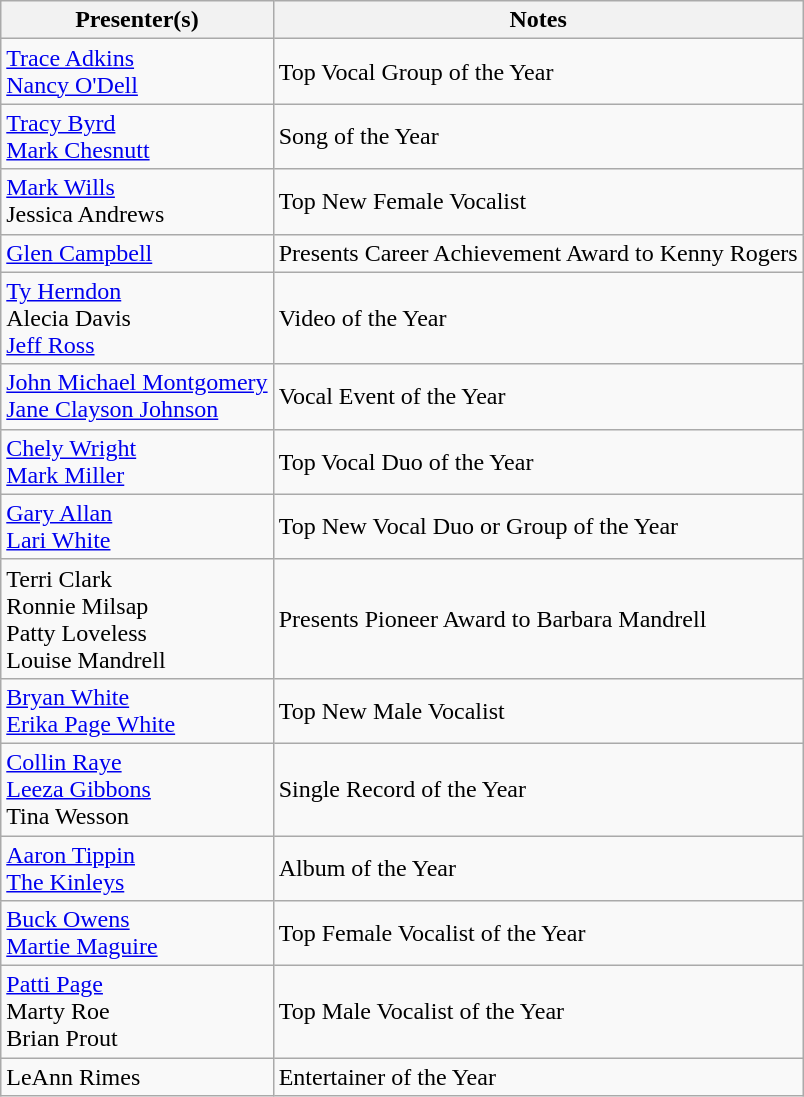<table class="wikitable">
<tr>
<th>Presenter(s)</th>
<th>Notes</th>
</tr>
<tr>
<td><a href='#'>Trace Adkins</a><br><a href='#'>Nancy O'Dell</a></td>
<td>Top Vocal Group of the Year</td>
</tr>
<tr>
<td><a href='#'>Tracy Byrd</a><br><a href='#'>Mark Chesnutt</a></td>
<td>Song of the Year</td>
</tr>
<tr>
<td><a href='#'>Mark Wills</a><br>Jessica Andrews</td>
<td>Top New Female Vocalist</td>
</tr>
<tr>
<td><a href='#'>Glen Campbell</a></td>
<td>Presents Career Achievement Award to Kenny Rogers</td>
</tr>
<tr>
<td><a href='#'>Ty Herndon</a><br>Alecia Davis<br><a href='#'>Jeff Ross</a></td>
<td>Video of the Year</td>
</tr>
<tr>
<td><a href='#'>John Michael Montgomery</a><br><a href='#'>Jane Clayson Johnson</a></td>
<td>Vocal Event of the Year</td>
</tr>
<tr>
<td><a href='#'>Chely Wright</a><br><a href='#'>Mark Miller</a></td>
<td>Top Vocal Duo of the Year</td>
</tr>
<tr>
<td><a href='#'>Gary Allan</a><br><a href='#'>Lari White</a></td>
<td>Top New Vocal Duo or Group of the Year</td>
</tr>
<tr>
<td>Terri Clark<br>Ronnie Milsap<br>Patty Loveless<br>Louise Mandrell</td>
<td>Presents Pioneer Award to Barbara Mandrell</td>
</tr>
<tr>
<td><a href='#'>Bryan White</a><br><a href='#'>Erika Page White</a></td>
<td>Top New Male Vocalist</td>
</tr>
<tr>
<td><a href='#'>Collin Raye</a><br><a href='#'>Leeza Gibbons</a><br>Tina Wesson</td>
<td>Single Record of the Year</td>
</tr>
<tr>
<td><a href='#'>Aaron Tippin</a><br><a href='#'>The Kinleys</a></td>
<td>Album of the Year</td>
</tr>
<tr>
<td><a href='#'>Buck Owens</a><br><a href='#'>Martie Maguire</a></td>
<td>Top Female Vocalist of the Year</td>
</tr>
<tr>
<td><a href='#'>Patti Page</a><br>Marty Roe<br>Brian Prout</td>
<td>Top Male Vocalist of the Year</td>
</tr>
<tr>
<td>LeAnn Rimes</td>
<td>Entertainer of the Year</td>
</tr>
</table>
